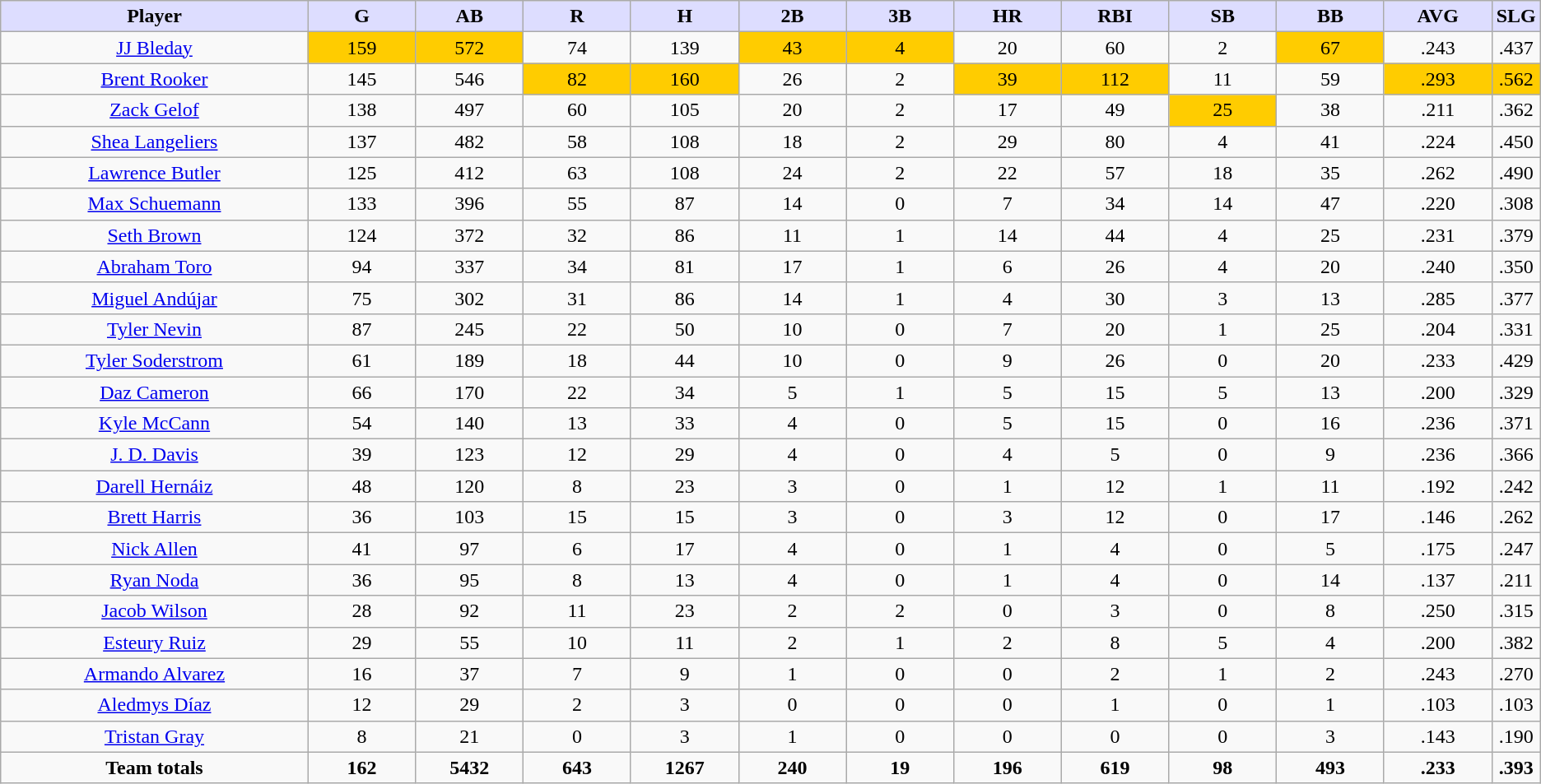<table class="wikitable" style="text-align:center;">
<tr>
<th style="background:#ddf;width:20%;"><strong>Player</strong></th>
<th style="background:#ddf;width:7%;"><strong>G</strong></th>
<th style="background:#ddf;width:7%;"><strong>AB</strong></th>
<th style="background:#ddf;width:7%;"><strong>R</strong></th>
<th style="background:#ddf;width:7%;"><strong>H</strong></th>
<th style="background:#ddf;width:7%;"><strong>2B</strong></th>
<th style="background:#ddf;width:7%;"><strong>3B</strong></th>
<th style="background:#ddf;width:7%;"><strong>HR</strong></th>
<th style="background:#ddf;width:7%;"><strong>RBI</strong></th>
<th style="background:#ddf;width:7%;"><strong>SB</strong></th>
<th style="background:#ddf;width:7%;"><strong>BB</strong></th>
<th style="background:#ddf;width:7%;"><strong>AVG</strong></th>
<th style="background:#ddf;width:7%;"><strong>SLG</strong></th>
</tr>
<tr>
<td><a href='#'>JJ Bleday</a></td>
<td bgcolor=#ffcc00>159</td>
<td bgcolor=#ffcc00>572</td>
<td>74</td>
<td>139</td>
<td bgcolor=#ffcc00>43</td>
<td bgcolor=#ffcc00>4</td>
<td>20</td>
<td>60</td>
<td>2</td>
<td bgcolor=#ffcc00>67</td>
<td>.243</td>
<td>.437</td>
</tr>
<tr>
<td><a href='#'>Brent Rooker</a></td>
<td>145</td>
<td>546</td>
<td bgcolor=#ffcc00>82</td>
<td bgcolor=#ffcc00>160</td>
<td>26</td>
<td>2</td>
<td bgcolor=#ffcc00>39</td>
<td bgcolor=#ffcc00>112</td>
<td>11</td>
<td>59</td>
<td bgcolor=#ffcc00>.293</td>
<td bgcolor=#ffcc00>.562</td>
</tr>
<tr>
<td><a href='#'>Zack Gelof</a></td>
<td>138</td>
<td>497</td>
<td>60</td>
<td>105</td>
<td>20</td>
<td>2</td>
<td>17</td>
<td>49</td>
<td bgcolor=#ffcc00>25</td>
<td>38</td>
<td>.211</td>
<td>.362</td>
</tr>
<tr>
<td><a href='#'>Shea Langeliers</a></td>
<td>137</td>
<td>482</td>
<td>58</td>
<td>108</td>
<td>18</td>
<td>2</td>
<td>29</td>
<td>80</td>
<td>4</td>
<td>41</td>
<td>.224</td>
<td>.450</td>
</tr>
<tr>
<td><a href='#'>Lawrence Butler</a></td>
<td>125</td>
<td>412</td>
<td>63</td>
<td>108</td>
<td>24</td>
<td>2</td>
<td>22</td>
<td>57</td>
<td>18</td>
<td>35</td>
<td>.262</td>
<td>.490</td>
</tr>
<tr>
<td><a href='#'>Max Schuemann</a></td>
<td>133</td>
<td>396</td>
<td>55</td>
<td>87</td>
<td>14</td>
<td>0</td>
<td>7</td>
<td>34</td>
<td>14</td>
<td>47</td>
<td>.220</td>
<td>.308</td>
</tr>
<tr>
<td><a href='#'>Seth Brown</a></td>
<td>124</td>
<td>372</td>
<td>32</td>
<td>86</td>
<td>11</td>
<td>1</td>
<td>14</td>
<td>44</td>
<td>4</td>
<td>25</td>
<td>.231</td>
<td>.379</td>
</tr>
<tr>
<td><a href='#'>Abraham Toro</a></td>
<td>94</td>
<td>337</td>
<td>34</td>
<td>81</td>
<td>17</td>
<td>1</td>
<td>6</td>
<td>26</td>
<td>4</td>
<td>20</td>
<td>.240</td>
<td>.350</td>
</tr>
<tr>
<td><a href='#'>Miguel Andújar</a></td>
<td>75</td>
<td>302</td>
<td>31</td>
<td>86</td>
<td>14</td>
<td>1</td>
<td>4</td>
<td>30</td>
<td>3</td>
<td>13</td>
<td>.285</td>
<td>.377</td>
</tr>
<tr>
<td><a href='#'>Tyler Nevin</a></td>
<td>87</td>
<td>245</td>
<td>22</td>
<td>50</td>
<td>10</td>
<td>0</td>
<td>7</td>
<td>20</td>
<td>1</td>
<td>25</td>
<td>.204</td>
<td>.331</td>
</tr>
<tr>
<td><a href='#'>Tyler Soderstrom</a></td>
<td>61</td>
<td>189</td>
<td>18</td>
<td>44</td>
<td>10</td>
<td>0</td>
<td>9</td>
<td>26</td>
<td>0</td>
<td>20</td>
<td>.233</td>
<td>.429</td>
</tr>
<tr>
<td><a href='#'>Daz Cameron</a></td>
<td>66</td>
<td>170</td>
<td>22</td>
<td>34</td>
<td>5</td>
<td>1</td>
<td>5</td>
<td>15</td>
<td>5</td>
<td>13</td>
<td>.200</td>
<td>.329</td>
</tr>
<tr>
<td><a href='#'>Kyle McCann</a></td>
<td>54</td>
<td>140</td>
<td>13</td>
<td>33</td>
<td>4</td>
<td>0</td>
<td>5</td>
<td>15</td>
<td>0</td>
<td>16</td>
<td>.236</td>
<td>.371</td>
</tr>
<tr>
<td><a href='#'>J. D. Davis</a></td>
<td>39</td>
<td>123</td>
<td>12</td>
<td>29</td>
<td>4</td>
<td>0</td>
<td>4</td>
<td>5</td>
<td>0</td>
<td>9</td>
<td>.236</td>
<td>.366</td>
</tr>
<tr>
<td><a href='#'>Darell Hernáiz</a></td>
<td>48</td>
<td>120</td>
<td>8</td>
<td>23</td>
<td>3</td>
<td>0</td>
<td>1</td>
<td>12</td>
<td>1</td>
<td>11</td>
<td>.192</td>
<td>.242</td>
</tr>
<tr>
<td><a href='#'>Brett Harris</a></td>
<td>36</td>
<td>103</td>
<td>15</td>
<td>15</td>
<td>3</td>
<td>0</td>
<td>3</td>
<td>12</td>
<td>0</td>
<td>17</td>
<td>.146</td>
<td>.262</td>
</tr>
<tr>
<td><a href='#'>Nick Allen</a></td>
<td>41</td>
<td>97</td>
<td>6</td>
<td>17</td>
<td>4</td>
<td>0</td>
<td>1</td>
<td>4</td>
<td>0</td>
<td>5</td>
<td>.175</td>
<td>.247</td>
</tr>
<tr>
<td><a href='#'>Ryan Noda</a></td>
<td>36</td>
<td>95</td>
<td>8</td>
<td>13</td>
<td>4</td>
<td>0</td>
<td>1</td>
<td>4</td>
<td>0</td>
<td>14</td>
<td>.137</td>
<td>.211</td>
</tr>
<tr>
<td><a href='#'>Jacob Wilson</a></td>
<td>28</td>
<td>92</td>
<td>11</td>
<td>23</td>
<td>2</td>
<td>2</td>
<td>0</td>
<td>3</td>
<td>0</td>
<td>8</td>
<td>.250</td>
<td>.315</td>
</tr>
<tr>
<td><a href='#'>Esteury Ruiz</a></td>
<td>29</td>
<td>55</td>
<td>10</td>
<td>11</td>
<td>2</td>
<td>1</td>
<td>2</td>
<td>8</td>
<td>5</td>
<td>4</td>
<td>.200</td>
<td>.382</td>
</tr>
<tr>
<td><a href='#'>Armando Alvarez</a></td>
<td>16</td>
<td>37</td>
<td>7</td>
<td>9</td>
<td>1</td>
<td>0</td>
<td>0</td>
<td>2</td>
<td>1</td>
<td>2</td>
<td>.243</td>
<td>.270</td>
</tr>
<tr>
<td><a href='#'>Aledmys Díaz</a></td>
<td>12</td>
<td>29</td>
<td>2</td>
<td>3</td>
<td>0</td>
<td>0</td>
<td>0</td>
<td>1</td>
<td>0</td>
<td>1</td>
<td>.103</td>
<td>.103</td>
</tr>
<tr>
<td><a href='#'>Tristan Gray</a></td>
<td>8</td>
<td>21</td>
<td>0</td>
<td>3</td>
<td>1</td>
<td>0</td>
<td>0</td>
<td>0</td>
<td>0</td>
<td>3</td>
<td>.143</td>
<td>.190</td>
</tr>
<tr>
<td><strong>Team totals</strong></td>
<td><strong>162</strong></td>
<td><strong>5432</strong></td>
<td><strong>643</strong></td>
<td><strong>1267</strong></td>
<td><strong>240</strong></td>
<td><strong>19</strong></td>
<td><strong>196</strong></td>
<td><strong>619</strong></td>
<td><strong>98</strong></td>
<td><strong>493</strong></td>
<td><strong>.233</strong></td>
<td><strong>.393</strong></td>
</tr>
</table>
